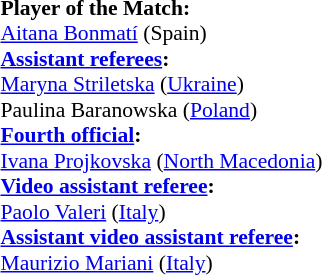<table style="width:100%; font-size:90%;">
<tr>
<td><br><strong>Player of the Match:</strong>
<br><a href='#'>Aitana Bonmatí</a> (Spain)<br><strong><a href='#'>Assistant referees</a>:</strong>
<br><a href='#'>Maryna Striletska</a> (<a href='#'>Ukraine</a>)
<br>Paulina Baranowska (<a href='#'>Poland</a>)
<br><strong><a href='#'>Fourth official</a>:</strong>
<br><a href='#'>Ivana Projkovska</a> (<a href='#'>North Macedonia</a>)
<br><strong><a href='#'>Video assistant referee</a>:</strong>
<br><a href='#'>Paolo Valeri</a> (<a href='#'>Italy</a>)
<br><strong><a href='#'>Assistant video assistant referee</a>:</strong>
<br><a href='#'>Maurizio Mariani</a> (<a href='#'>Italy</a>)</td>
</tr>
</table>
